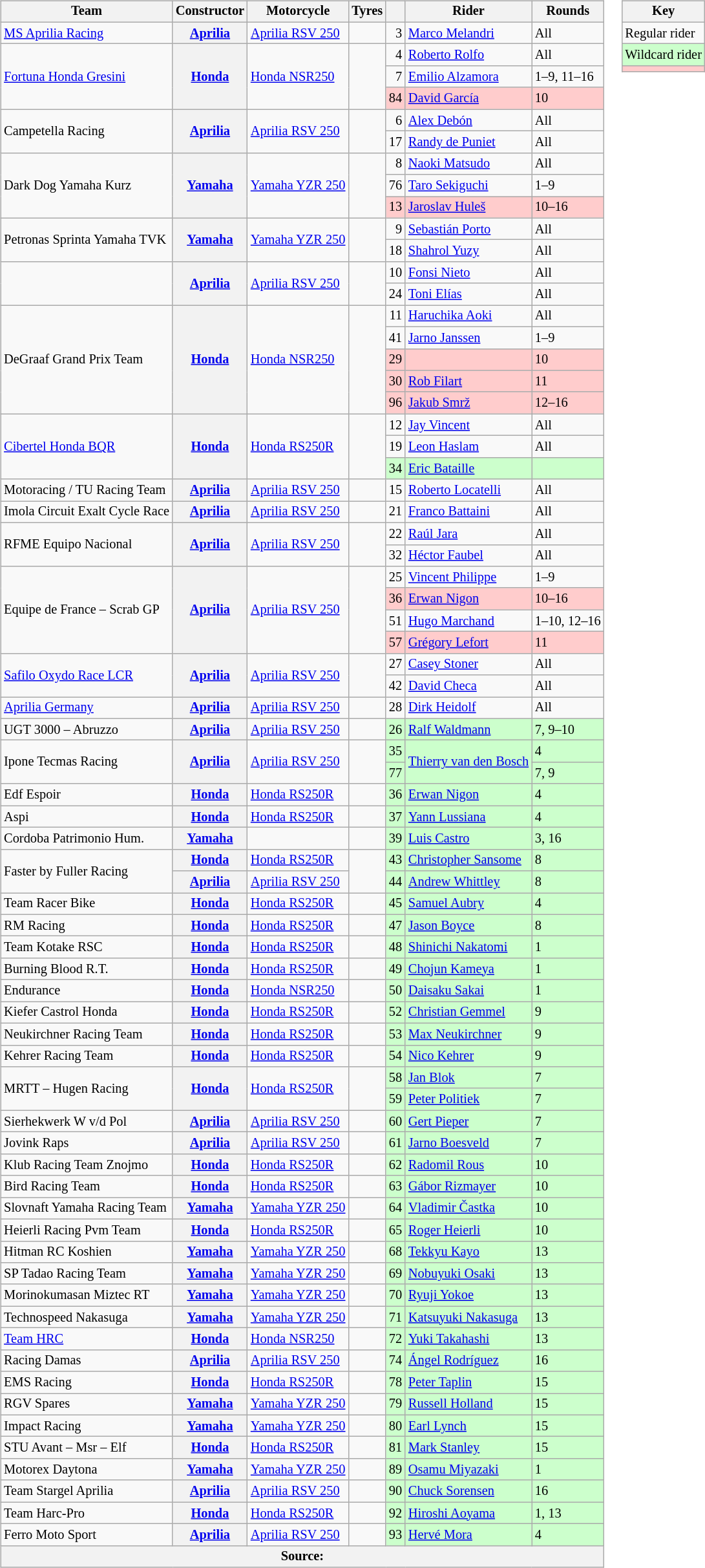<table>
<tr>
<td><br><table class="wikitable" style="font-size:85%">
<tr>
<th scope="col">Team</th>
<th scope="col">Constructor</th>
<th scope="col">Motorcycle</th>
<th scope="col">Tyres</th>
<th scope="col"></th>
<th scope="col">Rider</th>
<th scope="col">Rounds</th>
</tr>
<tr>
<td><a href='#'>MS Aprilia Racing</a></td>
<th><a href='#'>Aprilia</a></th>
<td><a href='#'>Aprilia RSV 250</a></td>
<td align="center"></td>
<td align="right">3</td>
<td> <a href='#'>Marco Melandri</a></td>
<td>All</td>
</tr>
<tr>
<td rowspan="3"><a href='#'>Fortuna Honda Gresini</a></td>
<th rowspan="3"><a href='#'>Honda</a></th>
<td rowspan="3"><a href='#'>Honda NSR250</a></td>
<td rowspan="3" align="center"></td>
<td align="right">4</td>
<td> <a href='#'>Roberto Rolfo</a></td>
<td>All</td>
</tr>
<tr>
<td align="right">7</td>
<td> <a href='#'>Emilio Alzamora</a></td>
<td>1–9, 11–16</td>
</tr>
<tr style="background:#ffcccc;">
<td align="right">84</td>
<td> <a href='#'>David García</a></td>
<td>10</td>
</tr>
<tr>
<td rowspan="2">Campetella Racing</td>
<th rowspan="2"><a href='#'>Aprilia</a></th>
<td rowspan="2"><a href='#'>Aprilia RSV 250</a></td>
<td rowspan="2" align="center"></td>
<td align="right">6</td>
<td> <a href='#'>Alex Debón</a></td>
<td>All</td>
</tr>
<tr>
<td align="right">17</td>
<td> <a href='#'>Randy de Puniet</a></td>
<td>All</td>
</tr>
<tr>
<td rowspan="3">Dark Dog Yamaha Kurz</td>
<th rowspan="3"><a href='#'>Yamaha</a></th>
<td rowspan="3"><a href='#'>Yamaha YZR 250</a></td>
<td rowspan="3" align="center"></td>
<td align="right">8</td>
<td> <a href='#'>Naoki Matsudo</a></td>
<td>All</td>
</tr>
<tr>
<td align="right">76</td>
<td> <a href='#'>Taro Sekiguchi</a></td>
<td>1–9</td>
</tr>
<tr style="background:#ffcccc;">
<td align="right">13</td>
<td style=> <a href='#'>Jaroslav Huleš</a></td>
<td>10–16</td>
</tr>
<tr>
<td rowspan="2">Petronas Sprinta Yamaha TVK</td>
<th rowspan="2"><a href='#'>Yamaha</a></th>
<td rowspan="2"><a href='#'>Yamaha YZR 250</a></td>
<td rowspan="2" align="center"></td>
<td align="right">9</td>
<td> <a href='#'>Sebastián Porto</a></td>
<td>All</td>
</tr>
<tr>
<td align="right">18</td>
<td> <a href='#'>Shahrol Yuzy</a></td>
<td>All</td>
</tr>
<tr>
<td rowspan="2"></td>
<th rowspan="2"><a href='#'>Aprilia</a></th>
<td rowspan="2"><a href='#'>Aprilia RSV 250</a></td>
<td rowspan="2" align="center"></td>
<td align="right">10</td>
<td> <a href='#'>Fonsi Nieto</a></td>
<td>All</td>
</tr>
<tr>
<td align="right">24</td>
<td> <a href='#'>Toni Elías</a></td>
<td>All</td>
</tr>
<tr>
<td rowspan="5">DeGraaf Grand Prix Team</td>
<th rowspan="5"><a href='#'>Honda</a></th>
<td rowspan="5"><a href='#'>Honda NSR250</a></td>
<td rowspan="5" align="center"></td>
<td align="right">11</td>
<td> <a href='#'>Haruchika Aoki</a></td>
<td>All</td>
</tr>
<tr>
<td align="right">41</td>
<td> <a href='#'>Jarno Janssen</a></td>
<td>1–9</td>
</tr>
<tr style="background:#ffcccc;">
<td align="right">29</td>
<td></td>
<td>10</td>
</tr>
<tr style="background:#ffcccc;">
<td align="right">30</td>
<td> <a href='#'>Rob Filart</a></td>
<td>11</td>
</tr>
<tr style="background:#ffcccc;">
<td align="right">96</td>
<td> <a href='#'>Jakub Smrž</a></td>
<td>12–16</td>
</tr>
<tr>
<td rowspan="3"><a href='#'>Cibertel Honda BQR</a></td>
<th rowspan="3"><a href='#'>Honda</a></th>
<td rowspan="3"><a href='#'>Honda RS250R</a></td>
<td rowspan="3" align="center"></td>
<td align="right">12</td>
<td> <a href='#'>Jay Vincent</a></td>
<td>All</td>
</tr>
<tr>
<td align="right">19</td>
<td> <a href='#'>Leon Haslam</a></td>
<td>All</td>
</tr>
<tr>
<td align="right" style="background:#ccffcc;">34</td>
<td style="background:#ccffcc;"> <a href='#'>Eric Bataille</a></td>
<td style="background:#ccffcc;"></td>
</tr>
<tr>
<td>Motoracing / TU Racing Team</td>
<th><a href='#'>Aprilia</a></th>
<td><a href='#'>Aprilia RSV 250</a></td>
<td align="center"></td>
<td align="right">15</td>
<td> <a href='#'>Roberto Locatelli</a></td>
<td>All</td>
</tr>
<tr>
<td>Imola Circuit Exalt Cycle Race</td>
<th><a href='#'>Aprilia</a></th>
<td><a href='#'>Aprilia RSV 250</a></td>
<td align="center"></td>
<td align="right">21</td>
<td> <a href='#'>Franco Battaini</a></td>
<td>All</td>
</tr>
<tr>
<td rowspan="2">RFME Equipo Nacional</td>
<th rowspan="2"><a href='#'>Aprilia</a></th>
<td rowspan="2"><a href='#'>Aprilia RSV 250</a></td>
<td rowspan="2" align="center"></td>
<td align="right">22</td>
<td> <a href='#'>Raúl Jara</a></td>
<td>All</td>
</tr>
<tr>
<td align="right">32</td>
<td> <a href='#'>Héctor Faubel</a></td>
<td>All</td>
</tr>
<tr>
<td rowspan="4">Equipe de France – Scrab GP</td>
<th rowspan="4"><a href='#'>Aprilia</a></th>
<td rowspan="4"><a href='#'>Aprilia RSV 250</a></td>
<td rowspan="4" align="center"></td>
<td align="right">25</td>
<td> <a href='#'>Vincent Philippe</a></td>
<td>1–9</td>
</tr>
<tr style="background:#ffcccc;">
<td align="right">36</td>
<td> <a href='#'>Erwan Nigon</a></td>
<td>10–16</td>
</tr>
<tr>
<td align="right">51</td>
<td> <a href='#'>Hugo Marchand</a></td>
<td>1–10, 12–16</td>
</tr>
<tr style="background:#ffcccc;">
<td align="right">57</td>
<td> <a href='#'>Grégory Lefort</a></td>
<td>11</td>
</tr>
<tr>
<td rowspan="2"><a href='#'>Safilo Oxydo Race LCR</a></td>
<th rowspan="2"><a href='#'>Aprilia</a></th>
<td rowspan="2"><a href='#'>Aprilia RSV 250</a></td>
<td rowspan="2" align="center"></td>
<td align="right">27</td>
<td> <a href='#'>Casey Stoner</a></td>
<td>All</td>
</tr>
<tr>
<td align="right">42</td>
<td> <a href='#'>David Checa</a></td>
<td>All</td>
</tr>
<tr>
<td><a href='#'>Aprilia Germany</a></td>
<th><a href='#'>Aprilia</a></th>
<td><a href='#'>Aprilia RSV 250</a></td>
<td align="center"></td>
<td align="right">28</td>
<td> <a href='#'>Dirk Heidolf</a></td>
<td>All</td>
</tr>
<tr>
<td>UGT 3000 – Abruzzo</td>
<th><a href='#'>Aprilia</a></th>
<td><a href='#'>Aprilia RSV 250</a></td>
<td align="center"></td>
<td align="right" style="background:#ccffcc;">26</td>
<td style="background:#ccffcc;"> <a href='#'>Ralf Waldmann</a></td>
<td style="background:#ccffcc;">7, 9–10</td>
</tr>
<tr>
<td rowspan="2">Ipone Tecmas Racing</td>
<th rowspan="2"><a href='#'>Aprilia</a></th>
<td rowspan="2"><a href='#'>Aprilia RSV 250</a></td>
<td rowspan="2" align="center"></td>
<td align="right" style="background:#ccffcc;">35</td>
<td rowspan="2" style="background:#ccffcc;"> <a href='#'>Thierry van den Bosch</a></td>
<td style="background:#ccffcc;">4</td>
</tr>
<tr>
<td align="right" style="background:#ccffcc;">77</td>
<td style="background:#ccffcc;">7, 9</td>
</tr>
<tr>
<td>Edf Espoir</td>
<th><a href='#'>Honda</a></th>
<td><a href='#'>Honda RS250R</a></td>
<td align="center"></td>
<td align="right" style="background:#ccffcc;">36</td>
<td style="background:#ccffcc;"> <a href='#'>Erwan Nigon</a></td>
<td style="background:#ccffcc;">4</td>
</tr>
<tr>
<td>Aspi</td>
<th><a href='#'>Honda</a></th>
<td><a href='#'>Honda RS250R</a></td>
<td align="center"></td>
<td align="right" style="background:#ccffcc;">37</td>
<td style="background:#ccffcc;"> <a href='#'>Yann Lussiana</a></td>
<td style="background:#ccffcc;">4</td>
</tr>
<tr>
<td>Cordoba Patrimonio Hum.</td>
<th><a href='#'>Yamaha</a></th>
<td></td>
<td align="center"></td>
<td align="right" style="background:#ccffcc;">39</td>
<td style="background:#ccffcc;"> <a href='#'>Luis Castro</a></td>
<td style="background:#ccffcc;">3, 16</td>
</tr>
<tr>
<td rowspan="2">Faster by Fuller Racing</td>
<th><a href='#'>Honda</a></th>
<td><a href='#'>Honda RS250R</a></td>
<td rowspan="2" align="center"></td>
<td align="right" style="background:#ccffcc;">43</td>
<td style="background:#ccffcc;"> <a href='#'>Christopher Sansome</a></td>
<td style="background:#ccffcc;">8</td>
</tr>
<tr>
<th><a href='#'>Aprilia</a></th>
<td><a href='#'>Aprilia RSV 250</a></td>
<td align="right" style="background:#ccffcc;">44</td>
<td style="background:#ccffcc;"> <a href='#'>Andrew Whittley</a></td>
<td style="background:#ccffcc;">8</td>
</tr>
<tr>
<td>Team Racer Bike</td>
<th><a href='#'>Honda</a></th>
<td><a href='#'>Honda RS250R</a></td>
<td align="center"></td>
<td align="right" style="background:#ccffcc;">45</td>
<td style="background:#ccffcc;"> <a href='#'>Samuel Aubry</a></td>
<td style="background:#ccffcc;">4</td>
</tr>
<tr>
<td>RM Racing</td>
<th><a href='#'>Honda</a></th>
<td><a href='#'>Honda RS250R</a></td>
<td align="center"></td>
<td align="right" style="background:#ccffcc;">47</td>
<td style="background:#ccffcc;"> <a href='#'>Jason Boyce</a></td>
<td style="background:#ccffcc;">8</td>
</tr>
<tr>
<td>Team Kotake RSC</td>
<th><a href='#'>Honda</a></th>
<td><a href='#'>Honda RS250R</a></td>
<td align="center"></td>
<td align="right" style="background:#ccffcc;">48</td>
<td style="background:#ccffcc;"> <a href='#'>Shinichi Nakatomi</a></td>
<td style="background:#ccffcc;">1</td>
</tr>
<tr>
<td>Burning Blood R.T.</td>
<th><a href='#'>Honda</a></th>
<td><a href='#'>Honda RS250R</a></td>
<td align="center"></td>
<td align="right" style="background:#ccffcc;">49</td>
<td style="background:#ccffcc;"> <a href='#'>Chojun Kameya</a></td>
<td style="background:#ccffcc;">1</td>
</tr>
<tr>
<td>Endurance</td>
<th><a href='#'>Honda</a></th>
<td><a href='#'>Honda NSR250</a></td>
<td align="center"></td>
<td align="right" style="background:#ccffcc;">50</td>
<td style="background:#ccffcc;"> <a href='#'>Daisaku Sakai</a></td>
<td style="background:#ccffcc;">1</td>
</tr>
<tr>
<td>Kiefer Castrol Honda</td>
<th><a href='#'>Honda</a></th>
<td><a href='#'>Honda RS250R</a></td>
<td align="center"></td>
<td align="right" style="background:#ccffcc;">52</td>
<td style="background:#ccffcc;"> <a href='#'>Christian Gemmel</a></td>
<td style="background:#ccffcc;">9</td>
</tr>
<tr>
<td>Neukirchner Racing Team</td>
<th><a href='#'>Honda</a></th>
<td><a href='#'>Honda RS250R</a></td>
<td align="center"></td>
<td align="right" style="background:#ccffcc;">53</td>
<td style="background:#ccffcc;"> <a href='#'>Max Neukirchner</a></td>
<td style="background:#ccffcc;">9</td>
</tr>
<tr>
<td>Kehrer Racing Team</td>
<th><a href='#'>Honda</a></th>
<td><a href='#'>Honda RS250R</a></td>
<td align="center"></td>
<td align="right" style="background:#ccffcc;">54</td>
<td style="background:#ccffcc;"> <a href='#'>Nico Kehrer</a></td>
<td style="background:#ccffcc;">9</td>
</tr>
<tr>
<td rowspan="2">MRTT – Hugen Racing</td>
<th rowspan="2"><a href='#'>Honda</a></th>
<td rowspan="2"><a href='#'>Honda RS250R</a></td>
<td rowspan="2" align="center"></td>
<td align="right" style="background:#ccffcc;">58</td>
<td style="background:#ccffcc;"> <a href='#'>Jan Blok</a></td>
<td style="background:#ccffcc;">7</td>
</tr>
<tr>
<td align="right" style="background:#ccffcc;">59</td>
<td style="background:#ccffcc;"> <a href='#'>Peter Politiek</a></td>
<td style="background:#ccffcc;">7</td>
</tr>
<tr>
<td>Sierhekwerk W v/d Pol</td>
<th><a href='#'>Aprilia</a></th>
<td><a href='#'>Aprilia RSV 250</a></td>
<td align="center"></td>
<td align="right" style="background:#ccffcc;">60</td>
<td style="background:#ccffcc;"> <a href='#'>Gert Pieper</a></td>
<td style="background:#ccffcc;">7</td>
</tr>
<tr>
<td>Jovink Raps</td>
<th><a href='#'>Aprilia</a></th>
<td><a href='#'>Aprilia RSV 250</a></td>
<td align="center"></td>
<td align="right" style="background:#ccffcc;">61</td>
<td style="background:#ccffcc;"> <a href='#'>Jarno Boesveld</a></td>
<td style="background:#ccffcc;">7</td>
</tr>
<tr>
<td>Klub Racing Team Znojmo</td>
<th><a href='#'>Honda</a></th>
<td><a href='#'>Honda RS250R</a></td>
<td align="center"></td>
<td align="right" style="background:#ccffcc;">62</td>
<td style="background:#ccffcc;"> <a href='#'>Radomil Rous</a></td>
<td style="background:#ccffcc;">10</td>
</tr>
<tr>
<td>Bird Racing Team</td>
<th><a href='#'>Honda</a></th>
<td><a href='#'>Honda RS250R</a></td>
<td align="center"></td>
<td align="right" style="background:#ccffcc;">63</td>
<td style="background:#ccffcc;"> <a href='#'>Gábor Rizmayer</a></td>
<td style="background:#ccffcc;">10</td>
</tr>
<tr>
<td>Slovnaft Yamaha Racing Team</td>
<th><a href='#'>Yamaha</a></th>
<td><a href='#'>Yamaha YZR 250</a></td>
<td align="center"></td>
<td align="right" style="background:#ccffcc;">64</td>
<td style="background:#ccffcc;"> <a href='#'>Vladimir Častka</a></td>
<td style="background:#ccffcc;">10</td>
</tr>
<tr>
<td>Heierli Racing Pvm Team</td>
<th><a href='#'>Honda</a></th>
<td><a href='#'>Honda RS250R</a></td>
<td align="center"></td>
<td align="right" style="background:#ccffcc;">65</td>
<td style="background:#ccffcc;"> <a href='#'>Roger Heierli</a></td>
<td style="background:#ccffcc;">10</td>
</tr>
<tr>
<td>Hitman RC Koshien</td>
<th><a href='#'>Yamaha</a></th>
<td><a href='#'>Yamaha YZR 250</a></td>
<td align="center"></td>
<td align="right" style="background:#ccffcc;">68</td>
<td style="background:#ccffcc;"> <a href='#'>Tekkyu Kayo</a></td>
<td style="background:#ccffcc;">13</td>
</tr>
<tr>
<td>SP Tadao Racing Team</td>
<th><a href='#'>Yamaha</a></th>
<td><a href='#'>Yamaha YZR 250</a></td>
<td align="center"></td>
<td align="right" style="background:#ccffcc;">69</td>
<td style="background:#ccffcc;"> <a href='#'>Nobuyuki Osaki</a></td>
<td style="background:#ccffcc;">13</td>
</tr>
<tr>
<td>Morinokumasan Miztec RT</td>
<th><a href='#'>Yamaha</a></th>
<td><a href='#'>Yamaha YZR 250</a></td>
<td align="center"></td>
<td align="right" style="background:#ccffcc;">70</td>
<td style="background:#ccffcc;"> <a href='#'>Ryuji Yokoe</a></td>
<td style="background:#ccffcc;">13</td>
</tr>
<tr>
<td>Technospeed Nakasuga</td>
<th><a href='#'>Yamaha</a></th>
<td><a href='#'>Yamaha YZR 250</a></td>
<td align="center"></td>
<td align="right" style="background:#ccffcc;">71</td>
<td style="background:#ccffcc;"> <a href='#'>Katsuyuki Nakasuga</a></td>
<td style="background:#ccffcc;">13</td>
</tr>
<tr>
<td><a href='#'>Team HRC</a></td>
<th><a href='#'>Honda</a></th>
<td><a href='#'>Honda NSR250</a></td>
<td align="center"></td>
<td align="right" style="background:#ccffcc;">72</td>
<td style="background:#ccffcc;"> <a href='#'>Yuki Takahashi</a></td>
<td style="background:#ccffcc;">13</td>
</tr>
<tr>
<td>Racing Damas</td>
<th><a href='#'>Aprilia</a></th>
<td><a href='#'>Aprilia RSV 250</a></td>
<td align="center"></td>
<td align="right" style="background:#ccffcc;">74</td>
<td style="background:#ccffcc;"> <a href='#'>Ángel Rodríguez</a></td>
<td style="background:#ccffcc;">16</td>
</tr>
<tr>
<td>EMS Racing</td>
<th><a href='#'>Honda</a></th>
<td><a href='#'>Honda RS250R</a></td>
<td align="center"></td>
<td align="right" style="background:#ccffcc;">78</td>
<td style="background:#ccffcc;"> <a href='#'>Peter Taplin</a></td>
<td style="background:#ccffcc;">15</td>
</tr>
<tr>
<td>RGV Spares</td>
<th><a href='#'>Yamaha</a></th>
<td><a href='#'>Yamaha YZR 250</a></td>
<td align="center"></td>
<td align="right" style="background:#ccffcc;">79</td>
<td style="background:#ccffcc;"> <a href='#'>Russell Holland</a></td>
<td style="background:#ccffcc;">15</td>
</tr>
<tr>
<td>Impact Racing</td>
<th><a href='#'>Yamaha</a></th>
<td><a href='#'>Yamaha YZR 250</a></td>
<td align="center"></td>
<td align="right" style="background:#ccffcc;">80</td>
<td style="background:#ccffcc;"> <a href='#'>Earl Lynch</a></td>
<td style="background:#ccffcc;">15</td>
</tr>
<tr>
<td>STU Avant – Msr – Elf</td>
<th><a href='#'>Honda</a></th>
<td><a href='#'>Honda RS250R</a></td>
<td align="center"></td>
<td align="right" style="background:#ccffcc;">81</td>
<td style="background:#ccffcc;"> <a href='#'>Mark Stanley</a></td>
<td style="background:#ccffcc;">15</td>
</tr>
<tr>
<td>Motorex Daytona</td>
<th><a href='#'>Yamaha</a></th>
<td><a href='#'>Yamaha YZR 250</a></td>
<td align="center"></td>
<td align="right" style="background:#ccffcc;">89</td>
<td style="background:#ccffcc;"> <a href='#'>Osamu Miyazaki</a></td>
<td style="background:#ccffcc;">1</td>
</tr>
<tr>
<td>Team Stargel Aprilia</td>
<th><a href='#'>Aprilia</a></th>
<td><a href='#'>Aprilia RSV 250</a></td>
<td align="center"></td>
<td align="right" style="background:#ccffcc;">90</td>
<td style="background:#ccffcc;"> <a href='#'>Chuck Sorensen</a></td>
<td style="background:#ccffcc;">16</td>
</tr>
<tr>
<td>Team Harc-Pro</td>
<th><a href='#'>Honda</a></th>
<td><a href='#'>Honda RS250R</a></td>
<td align="center"></td>
<td align="right" style="background:#ccffcc;">92</td>
<td style="background:#ccffcc;"> <a href='#'>Hiroshi Aoyama</a></td>
<td style="background:#ccffcc;">1, 13</td>
</tr>
<tr>
<td>Ferro Moto Sport</td>
<th><a href='#'>Aprilia</a></th>
<td><a href='#'>Aprilia RSV 250</a></td>
<td align="center"></td>
<td align="right" style="background:#ccffcc;">93</td>
<td style="background:#ccffcc;"> <a href='#'>Hervé Mora</a></td>
<td style="background:#ccffcc;">4</td>
</tr>
<tr>
<th colspan=7>Source: </th>
</tr>
</table>
</td>
<td valign="top"><br><table class="wikitable" style="font-size: 85%;">
<tr>
<th colspan=2>Key</th>
</tr>
<tr>
<td>Regular rider</td>
</tr>
<tr style="background:#ccffcc;">
<td>Wildcard rider</td>
</tr>
<tr style="background:#ffcccc;">
<td></td>
</tr>
</table>
</td>
</tr>
</table>
